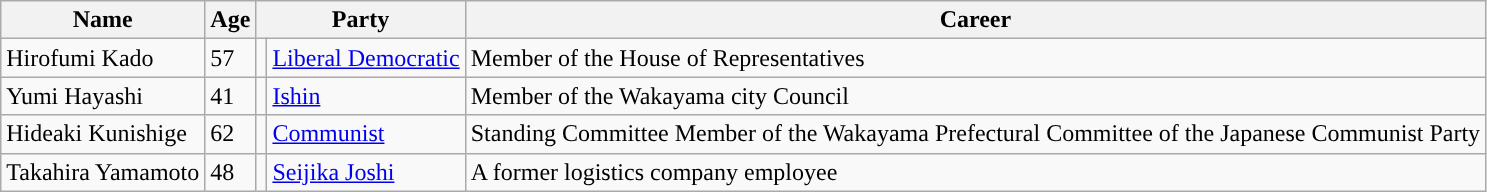<table class="wikitable">
<tr style="white-space:nowrap;">
<th>Name</th>
<th>Age</th>
<th colspan=2>Party</th>
<th>Career</th>
</tr>
<tr>
<td>Hirofumi Kado</td>
<td>57</td>
<td style="background:"></td>
<td><a href='#'>Liberal Democratic</a></td>
<td>Member of the House of Representatives<br></td>
</tr>
<tr>
<td>Yumi Hayashi</td>
<td>41</td>
<td style="background:"></td>
<td><a href='#'>Ishin</a></td>
<td>Member of the Wakayama city Council<br></td>
</tr>
<tr>
<td>Hideaki Kunishige</td>
<td>62</td>
<td style="background:"></td>
<td><a href='#'>Communist</a><br></td>
<td>Standing Committee Member of the Wakayama Prefectural Committee of the Japanese Communist Party</td>
</tr>
<tr>
<td>Takahira Yamamoto</td>
<td>48</td>
<td style="background:"></td>
<td><a href='#'>Seijika Joshi</a></td>
<td>A former logistics company employee</td>
</tr>
</table>
